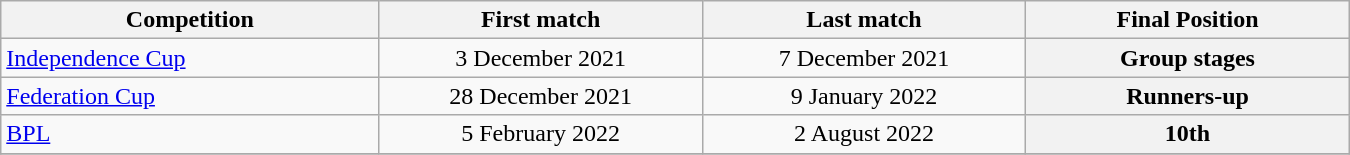<table class="wikitable" style="text-align:center; width:900px">
<tr>
<th style="text-align:center; width:200px;">Competition</th>
<th style="text-align:center; width:170px;">First match</th>
<th style="text-align:center; width:170px;">Last match</th>
<th style="text-align:center; width:170px;">Final Position</th>
</tr>
<tr>
<td style="text-align:left;"><a href='#'>Independence Cup</a></td>
<td>3 December 2021</td>
<td>7 December 2021</td>
<th>Group stages</th>
</tr>
<tr>
<td style="text-align:left;"><a href='#'>Federation Cup</a></td>
<td>28 December 2021</td>
<td>9 January 2022</td>
<th>Runners-up</th>
</tr>
<tr>
<td style="text-align:left;"><a href='#'>BPL</a></td>
<td>5 February 2022</td>
<td>2 August 2022</td>
<th>10th</th>
</tr>
<tr>
</tr>
</table>
